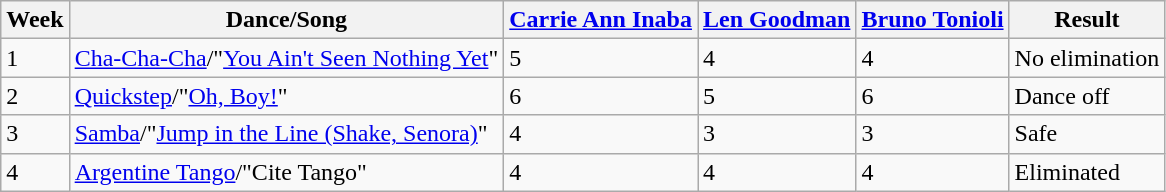<table class="wikitable">
<tr>
<th>Week</th>
<th>Dance/Song</th>
<th><a href='#'>Carrie Ann Inaba</a></th>
<th><a href='#'>Len Goodman</a></th>
<th><a href='#'>Bruno Tonioli</a></th>
<th>Result</th>
</tr>
<tr>
<td>1</td>
<td><a href='#'>Cha-Cha-Cha</a>/"<a href='#'>You Ain't Seen Nothing Yet</a>"</td>
<td>5</td>
<td>4</td>
<td>4</td>
<td>No elimination</td>
</tr>
<tr>
<td>2</td>
<td><a href='#'>Quickstep</a>/"<a href='#'>Oh, Boy!</a>"</td>
<td>6</td>
<td>5</td>
<td>6</td>
<td>Dance off</td>
</tr>
<tr>
<td>3</td>
<td><a href='#'>Samba</a>/"<a href='#'>Jump in the Line (Shake, Senora)</a>"</td>
<td>4</td>
<td>3</td>
<td>3</td>
<td>Safe</td>
</tr>
<tr>
<td>4</td>
<td><a href='#'>Argentine Tango</a>/"Cite Tango"</td>
<td>4</td>
<td>4</td>
<td>4</td>
<td>Eliminated</td>
</tr>
</table>
